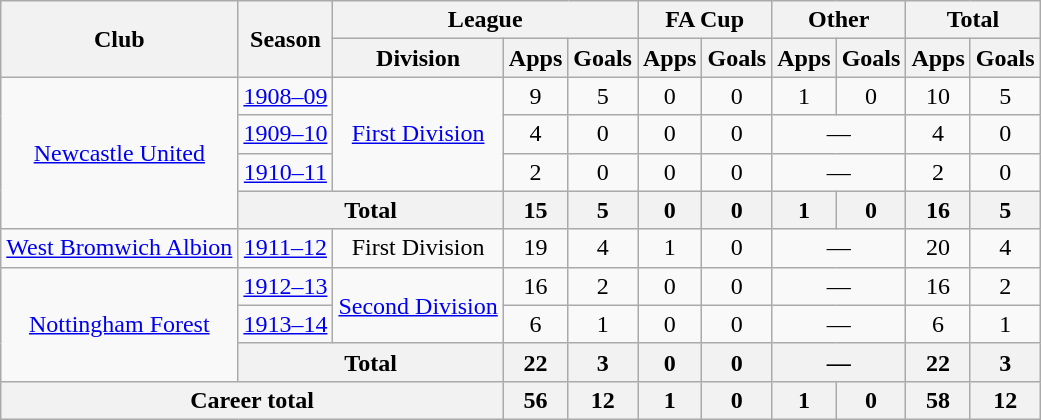<table class="wikitable" style="text-align: center">
<tr>
<th rowspan="2">Club</th>
<th rowspan="2">Season</th>
<th colspan="3">League</th>
<th colspan="2">FA Cup</th>
<th colspan="2">Other</th>
<th colspan="2">Total</th>
</tr>
<tr>
<th>Division</th>
<th>Apps</th>
<th>Goals</th>
<th>Apps</th>
<th>Goals</th>
<th>Apps</th>
<th>Goals</th>
<th>Apps</th>
<th>Goals</th>
</tr>
<tr>
<td rowspan="4"><a href='#'>Newcastle United</a></td>
<td><a href='#'>1908–09</a></td>
<td rowspan="3"><a href='#'>First Division</a></td>
<td>9</td>
<td>5</td>
<td>0</td>
<td>0</td>
<td>1</td>
<td>0</td>
<td>10</td>
<td>5</td>
</tr>
<tr>
<td><a href='#'>1909–10</a></td>
<td>4</td>
<td>0</td>
<td>0</td>
<td>0</td>
<td colspan="2">—</td>
<td>4</td>
<td>0</td>
</tr>
<tr>
<td><a href='#'>1910–11</a></td>
<td>2</td>
<td>0</td>
<td>0</td>
<td>0</td>
<td colspan="2">—</td>
<td>2</td>
<td>0</td>
</tr>
<tr>
<th colspan="2">Total</th>
<th>15</th>
<th>5</th>
<th>0</th>
<th>0</th>
<th>1</th>
<th>0</th>
<th>16</th>
<th>5</th>
</tr>
<tr>
<td><a href='#'>West Bromwich Albion</a></td>
<td><a href='#'>1911–12</a></td>
<td>First Division</td>
<td>19</td>
<td>4</td>
<td>1</td>
<td>0</td>
<td colspan="2">—</td>
<td>20</td>
<td>4</td>
</tr>
<tr>
<td rowspan="3"><a href='#'>Nottingham Forest</a></td>
<td><a href='#'>1912–13</a></td>
<td rowspan="2"><a href='#'>Second Division</a></td>
<td>16</td>
<td>2</td>
<td>0</td>
<td>0</td>
<td colspan="2">—</td>
<td>16</td>
<td>2</td>
</tr>
<tr>
<td><a href='#'>1913–14</a></td>
<td>6</td>
<td>1</td>
<td>0</td>
<td>0</td>
<td colspan="2">—</td>
<td>6</td>
<td>1</td>
</tr>
<tr>
<th colspan="2">Total</th>
<th>22</th>
<th>3</th>
<th>0</th>
<th>0</th>
<th colspan="2">—</th>
<th>22</th>
<th>3</th>
</tr>
<tr>
<th colspan="3">Career total</th>
<th>56</th>
<th>12</th>
<th>1</th>
<th>0</th>
<th>1</th>
<th>0</th>
<th>58</th>
<th>12</th>
</tr>
</table>
